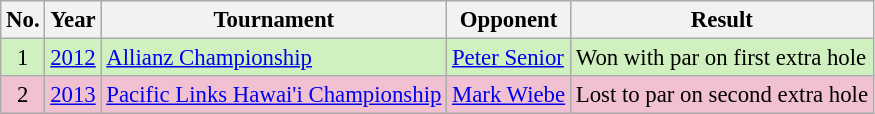<table class="wikitable" style="font-size:95%;">
<tr>
<th>No.</th>
<th>Year</th>
<th>Tournament</th>
<th>Opponent</th>
<th>Result</th>
</tr>
<tr style="background:#D0F0C0;">
<td align=center>1</td>
<td><a href='#'>2012</a></td>
<td><a href='#'>Allianz Championship</a></td>
<td> <a href='#'>Peter Senior</a></td>
<td>Won with par on first extra hole</td>
</tr>
<tr style="background:#F2C1D1;">
<td align=center>2</td>
<td><a href='#'>2013</a></td>
<td><a href='#'>Pacific Links Hawai'i Championship</a></td>
<td> <a href='#'>Mark Wiebe</a></td>
<td>Lost to par on second extra hole</td>
</tr>
</table>
